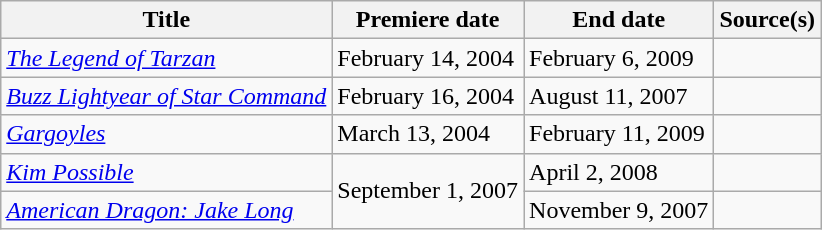<table class="wikitable sortable">
<tr>
<th>Title</th>
<th>Premiere date</th>
<th>End date</th>
<th>Source(s)</th>
</tr>
<tr>
<td><em><a href='#'>The Legend of Tarzan</a></em></td>
<td>February 14, 2004</td>
<td>February 6, 2009</td>
<td></td>
</tr>
<tr>
<td><em><a href='#'>Buzz Lightyear of Star Command</a></em></td>
<td>February 16, 2004</td>
<td>August 11, 2007</td>
<td></td>
</tr>
<tr>
<td><em><a href='#'>Gargoyles</a></em></td>
<td>March 13, 2004</td>
<td>February 11, 2009</td>
<td></td>
</tr>
<tr>
<td><em><a href='#'>Kim Possible</a></em></td>
<td rowspan=2>September 1, 2007</td>
<td>April 2, 2008</td>
<td></td>
</tr>
<tr>
<td><em><a href='#'>American Dragon: Jake Long</a></em></td>
<td>November 9, 2007</td>
<td></td>
</tr>
</table>
